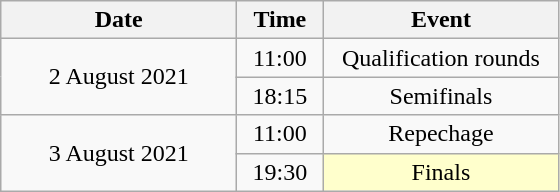<table class = "wikitable" style="text-align:center;">
<tr>
<th width=150>Date</th>
<th width=50>Time</th>
<th width=150>Event</th>
</tr>
<tr>
<td rowspan=2>2 August 2021</td>
<td>11:00</td>
<td>Qualification rounds</td>
</tr>
<tr>
<td>18:15</td>
<td>Semifinals</td>
</tr>
<tr>
<td rowspan=2>3 August 2021</td>
<td>11:00</td>
<td>Repechage</td>
</tr>
<tr>
<td>19:30</td>
<td bgcolor=ffffcc>Finals</td>
</tr>
</table>
